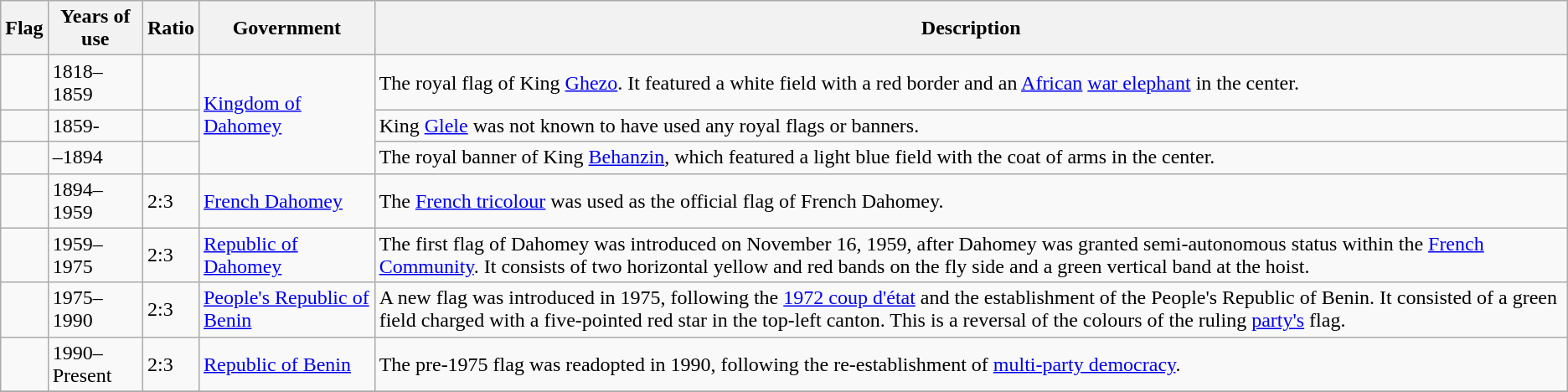<table class="wikitable">
<tr>
<th><strong>Flag</strong></th>
<th><strong>Years of use</strong></th>
<th><strong>Ratio</strong></th>
<th><strong>Government</strong></th>
<th><strong>Description</strong></th>
</tr>
<tr>
<td></td>
<td>1818–1859</td>
<td></td>
<td rowspan=3><a href='#'>Kingdom of Dahomey</a></td>
<td>The royal flag of King <a href='#'>Ghezo</a>. It featured a white field with a red border and an <a href='#'>African</a> <a href='#'>war elephant</a> in the center.</td>
</tr>
<tr>
<td></td>
<td>1859-</td>
<td></td>
<td>King <a href='#'>Glele</a> was not known to have used any royal flags or banners.</td>
</tr>
<tr>
<td></td>
<td>–1894</td>
<td></td>
<td>The royal banner of King <a href='#'>Behanzin</a>, which featured a light blue field with the coat of arms in the center.</td>
</tr>
<tr>
<td></td>
<td>1894–1959</td>
<td>2:3</td>
<td><a href='#'>French Dahomey</a></td>
<td>The <a href='#'>French tricolour</a> was used as the official flag of French Dahomey.</td>
</tr>
<tr>
<td></td>
<td>1959–1975</td>
<td>2:3</td>
<td><a href='#'>Republic of Dahomey</a></td>
<td>The first flag of Dahomey was introduced on November 16, 1959, after Dahomey was granted semi-autonomous status within the <a href='#'>French Community</a>. It consists of two horizontal yellow and red bands on the fly side and a green vertical band at the hoist.</td>
</tr>
<tr>
<td></td>
<td>1975–1990</td>
<td>2:3</td>
<td><a href='#'>People's Republic of Benin</a></td>
<td>A new flag was introduced in 1975, following the <a href='#'>1972 coup d'état</a> and the establishment of the People's Republic of Benin. It consisted of a green field charged with a five-pointed red star in the top-left canton. This is a reversal of the colours of the ruling <a href='#'>party's</a> flag. </td>
</tr>
<tr>
<td></td>
<td>1990–Present</td>
<td>2:3</td>
<td><a href='#'>Republic of Benin</a></td>
<td>The pre-1975 flag was readopted in 1990, following the re-establishment of <a href='#'>multi-party democracy</a>.</td>
</tr>
<tr>
</tr>
</table>
